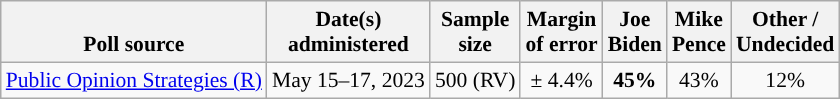<table class="wikitable sortable mw-datatable" style="font-size:90%;text-align:center;line-height:17px">
<tr valign=bottom>
<th>Poll source</th>
<th>Date(s)<br>administered</th>
<th>Sample<br>size</th>
<th>Margin<br>of error</th>
<th class="unsortable">Joe<br>Biden<br></th>
<th class="unsortable">Mike<br>Pence<br></th>
<th class="unsortable">Other /<br>Undecided</th>
</tr>
<tr>
<td style="text-align:left;"><a href='#'>Public Opinion Strategies (R)</a></td>
<td data-sort-value="2023-05-17">May 15–17, 2023</td>
<td>500 (RV)</td>
<td>± 4.4%</td>
<td style="color:black;background-color:"><strong>45%</strong></td>
<td>43%</td>
<td>12%</td>
</tr>
</table>
